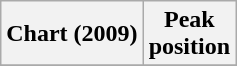<table class="wikitable plainrowheaders">
<tr>
<th>Chart (2009)</th>
<th>Peak<br>position</th>
</tr>
<tr>
</tr>
</table>
